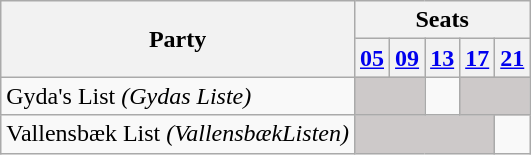<table class="wikitable">
<tr>
<th rowspan=2>Party</th>
<th colspan=11>Seats</th>
</tr>
<tr>
<th><a href='#'>05</a></th>
<th><a href='#'>09</a></th>
<th><a href='#'>13</a></th>
<th><a href='#'>17</a></th>
<th><a href='#'>21</a></th>
</tr>
<tr>
<td>Gyda's List <em>(Gydas Liste)</em></td>
<td style="background:#CDC9C9;" colspan=2></td>
<td></td>
<td style="background:#CDC9C9;" colspan=2></td>
</tr>
<tr>
<td>Vallensbæk List <em>(VallensbækListen)</em></td>
<td style="background:#CDC9C9;" colspan=4></td>
<td></td>
</tr>
</table>
